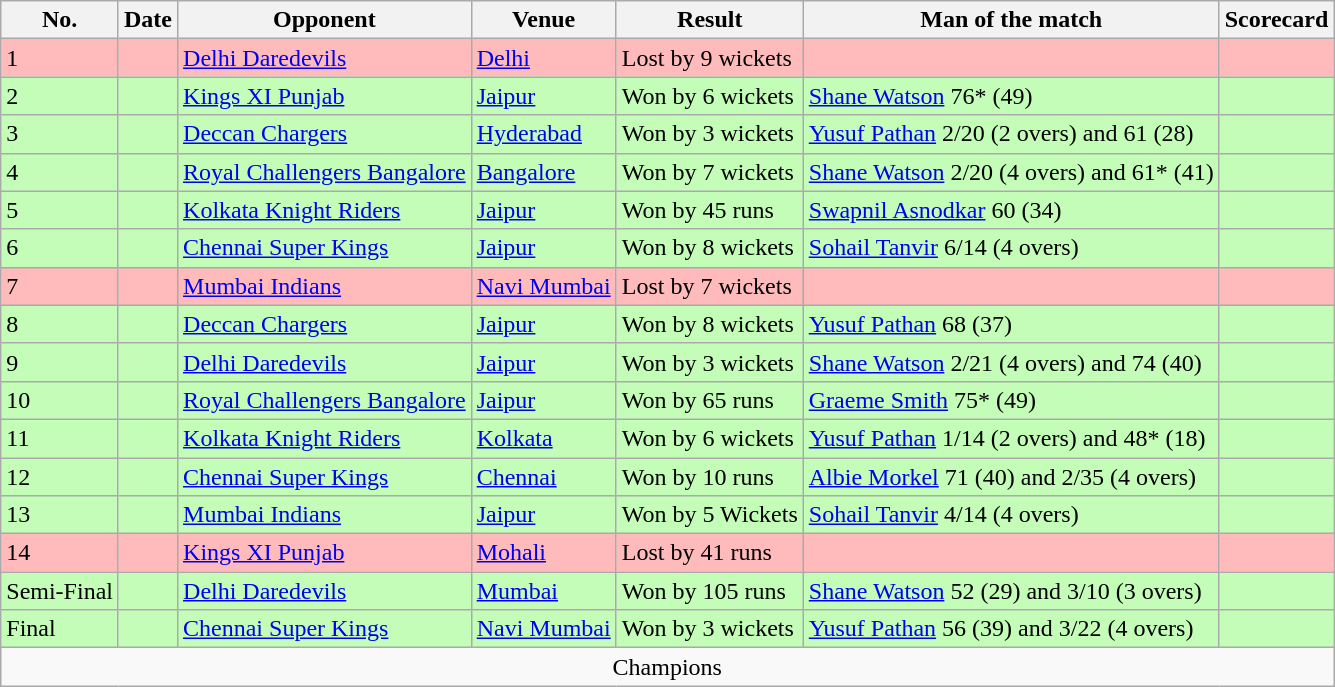<table class="wikitable sortable">
<tr>
<th>No.</th>
<th>Date</th>
<th>Opponent</th>
<th>Venue</th>
<th>Result</th>
<th>Man of the match</th>
<th>Scorecard</th>
</tr>
<tr style="background:#fbb;">
<td>1</td>
<td></td>
<td><a href='#'>Delhi Daredevils</a></td>
<td><a href='#'>Delhi</a></td>
<td>Lost by 9 wickets</td>
<td></td>
<td></td>
</tr>
<tr style="background:#c3fdb8;">
<td>2</td>
<td></td>
<td><a href='#'>Kings XI Punjab</a></td>
<td><a href='#'>Jaipur</a></td>
<td>Won by 6 wickets</td>
<td><a href='#'>Shane Watson</a> 76* (49)</td>
<td></td>
</tr>
<tr style="background:#c3fdb8;">
<td>3</td>
<td></td>
<td><a href='#'>Deccan Chargers</a></td>
<td><a href='#'>Hyderabad</a></td>
<td>Won by 3 wickets</td>
<td><a href='#'>Yusuf Pathan</a> 2/20 (2 overs) and 61 (28)</td>
<td></td>
</tr>
<tr style="background:#c3fdb8;">
<td>4</td>
<td></td>
<td><a href='#'>Royal Challengers Bangalore</a></td>
<td><a href='#'>Bangalore</a></td>
<td>Won by 7 wickets</td>
<td><a href='#'>Shane Watson</a> 2/20 (4 overs) and 61* (41)</td>
<td></td>
</tr>
<tr style="background:#c3fdb8;">
<td>5</td>
<td></td>
<td><a href='#'>Kolkata Knight Riders</a></td>
<td><a href='#'>Jaipur</a></td>
<td>Won by 45 runs</td>
<td><a href='#'>Swapnil Asnodkar</a> 60 (34)</td>
<td></td>
</tr>
<tr style="background:#c3fdb8;">
<td>6</td>
<td></td>
<td><a href='#'>Chennai Super Kings</a></td>
<td><a href='#'>Jaipur</a></td>
<td>Won by 8 wickets</td>
<td><a href='#'>Sohail Tanvir</a> 6/14 (4 overs)</td>
<td></td>
</tr>
<tr style="background:#fbb;">
<td>7</td>
<td></td>
<td><a href='#'>Mumbai Indians</a></td>
<td><a href='#'>Navi Mumbai</a></td>
<td>Lost by 7 wickets</td>
<td></td>
<td></td>
</tr>
<tr style="background:#c3fdb8;">
<td>8</td>
<td></td>
<td><a href='#'>Deccan Chargers</a></td>
<td><a href='#'>Jaipur</a></td>
<td>Won by 8 wickets</td>
<td><a href='#'>Yusuf Pathan</a> 68 (37)</td>
<td></td>
</tr>
<tr style="background:#c3fdb8;">
<td>9</td>
<td></td>
<td><a href='#'>Delhi Daredevils</a></td>
<td><a href='#'>Jaipur</a></td>
<td>Won by 3 wickets</td>
<td><a href='#'>Shane Watson</a> 2/21 (4 overs) and 74 (40)</td>
<td></td>
</tr>
<tr style="background:#c3fdb8;">
<td>10</td>
<td></td>
<td><a href='#'>Royal Challengers Bangalore</a></td>
<td><a href='#'>Jaipur</a></td>
<td>Won by 65 runs</td>
<td><a href='#'>Graeme Smith</a> 75* (49)</td>
<td></td>
</tr>
<tr style="background:#c3fdb8;">
<td>11</td>
<td></td>
<td><a href='#'>Kolkata Knight Riders</a></td>
<td><a href='#'>Kolkata</a></td>
<td>Won by 6 wickets</td>
<td><a href='#'>Yusuf Pathan</a> 1/14 (2 overs) and 48* (18)</td>
<td></td>
</tr>
<tr style="background:#c3fdb8;">
<td>12</td>
<td></td>
<td><a href='#'>Chennai Super Kings</a></td>
<td><a href='#'>Chennai</a></td>
<td>Won by 10 runs</td>
<td><a href='#'>Albie Morkel</a> 71 (40) and 2/35 (4 overs)</td>
<td></td>
</tr>
<tr style="background:#c3fdb8;">
<td>13</td>
<td></td>
<td><a href='#'>Mumbai Indians</a></td>
<td><a href='#'>Jaipur</a></td>
<td>Won by 5 Wickets</td>
<td><a href='#'>Sohail Tanvir</a> 4/14 (4 overs)</td>
<td></td>
</tr>
<tr style="background:#fbb;">
<td>14</td>
<td></td>
<td><a href='#'>Kings XI Punjab</a></td>
<td><a href='#'>Mohali</a></td>
<td>Lost by 41 runs</td>
<td></td>
<td></td>
</tr>
<tr style="background:#c3fdb8;">
<td>Semi-Final</td>
<td></td>
<td><a href='#'>Delhi Daredevils</a></td>
<td><a href='#'>Mumbai</a></td>
<td>Won by 105 runs</td>
<td><a href='#'>Shane Watson</a> 52 (29) and 3/10 (3 overs)</td>
<td></td>
</tr>
<tr style="background:#c3fdb8;">
<td>Final</td>
<td></td>
<td><a href='#'>Chennai Super Kings</a></td>
<td><a href='#'>Navi Mumbai</a></td>
<td>Won by 3 wickets</td>
<td><a href='#'>Yusuf Pathan</a> 56 (39) and 3/22 (4 overs)</td>
<td></td>
</tr>
<tr>
<td colspan="7" style="text-align:center;">Champions</td>
</tr>
</table>
